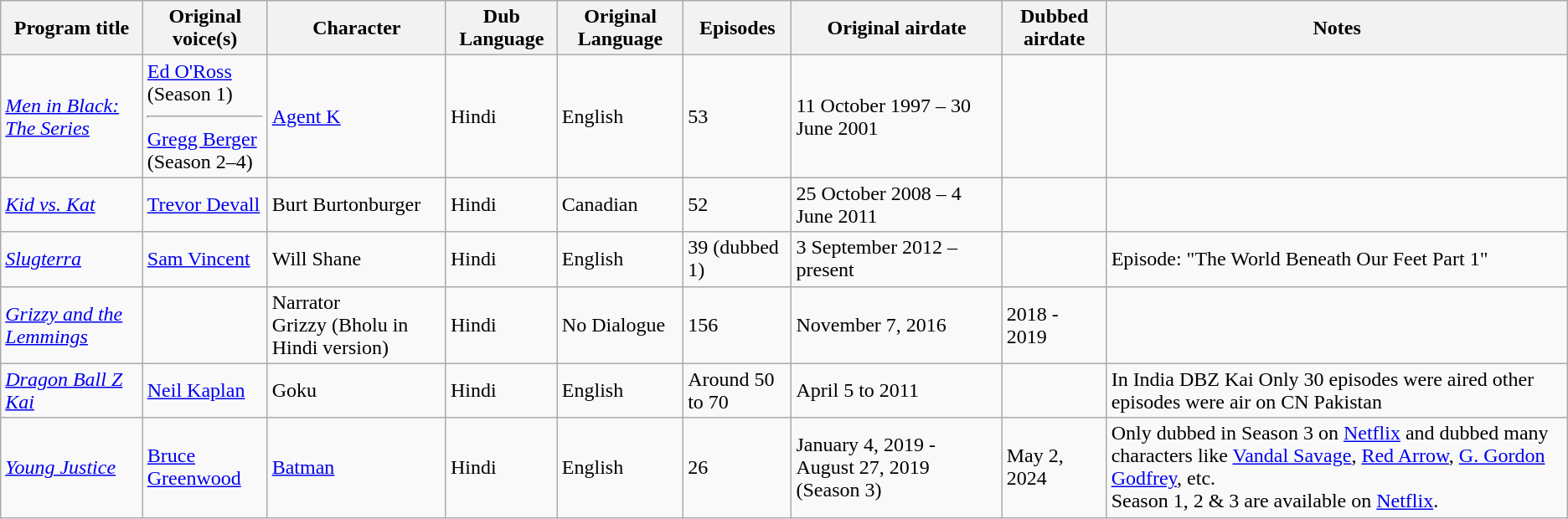<table class="wikitable">
<tr>
<th>Program title</th>
<th>Original voice(s)</th>
<th>Character</th>
<th>Dub Language</th>
<th>Original Language</th>
<th>Episodes</th>
<th>Original airdate</th>
<th>Dubbed airdate</th>
<th>Notes</th>
</tr>
<tr>
<td><em><a href='#'>Men in Black: The Series</a></em></td>
<td><a href='#'>Ed O'Ross</a><br>(Season 1)<hr><a href='#'>Gregg Berger</a><br>(Season 2–4)</td>
<td><a href='#'>Agent K</a></td>
<td>Hindi</td>
<td>English</td>
<td>53</td>
<td>11 October 1997 – 30 June 2001</td>
<td></td>
<td></td>
</tr>
<tr>
<td><em><a href='#'>Kid vs. Kat</a></em></td>
<td><a href='#'>Trevor Devall</a></td>
<td>Burt Burtonburger</td>
<td>Hindi</td>
<td>Canadian</td>
<td>52</td>
<td>25 October 2008 – 4 June 2011</td>
<td></td>
<td></td>
</tr>
<tr>
<td><em><a href='#'>Slugterra</a></em></td>
<td><a href='#'>Sam Vincent</a></td>
<td>Will Shane</td>
<td>Hindi</td>
<td>English</td>
<td>39 (dubbed 1)</td>
<td>3 September 2012 – present</td>
<td></td>
<td>Episode: "The World Beneath Our Feet Part 1"</td>
</tr>
<tr>
<td><em><a href='#'>Grizzy and the Lemmings</a></em></td>
<td></td>
<td>Narrator<br>Grizzy (Bholu in Hindi version)</td>
<td>Hindi</td>
<td>No Dialogue</td>
<td>156</td>
<td>November 7, 2016</td>
<td>2018 - 2019</td>
<td></td>
</tr>
<tr>
<td><em><a href='#'>Dragon Ball Z Kai</a></em></td>
<td><a href='#'>Neil Kaplan</a></td>
<td>Goku</td>
<td>Hindi</td>
<td>English</td>
<td>Around 50 to 70</td>
<td>April 5 to 2011</td>
<td></td>
<td>In India DBZ Kai Only 30 episodes were aired other episodes were air on CN Pakistan</td>
</tr>
<tr>
<td><em><a href='#'>Young Justice</a></em></td>
<td><a href='#'>Bruce Greenwood</a></td>
<td><a href='#'>Batman</a></td>
<td>Hindi</td>
<td>English</td>
<td>26</td>
<td>January 4, 2019 - August 27, 2019 (Season 3)</td>
<td>May 2, 2024</td>
<td>Only dubbed in Season 3 on <a href='#'>Netflix</a> and dubbed many characters like <a href='#'>Vandal Savage</a>, <a href='#'>Red Arrow</a>, <a href='#'>G. Gordon Godfrey</a>, etc.<br>Season 1, 2 & 3 are available on <a href='#'>Netflix</a>.</td>
</tr>
</table>
